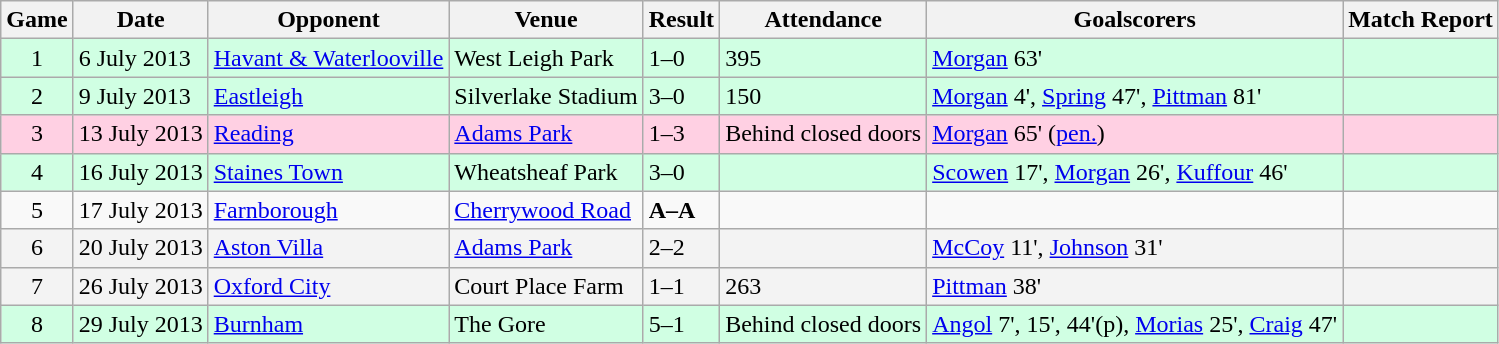<table class="wikitable">
<tr>
<th>Game</th>
<th>Date</th>
<th>Opponent</th>
<th>Venue</th>
<th>Result</th>
<th>Attendance</th>
<th>Goalscorers</th>
<th>Match Report</th>
</tr>
<tr style="background:#d0ffe3;">
<td style="text-align:center;">1</td>
<td>6 July 2013</td>
<td><a href='#'>Havant & Waterlooville</a></td>
<td>West Leigh Park</td>
<td>1–0</td>
<td>395</td>
<td><a href='#'>Morgan</a> 63'</td>
<td></td>
</tr>
<tr style="background:#d0ffe3;">
<td style="text-align:center;">2</td>
<td>9 July 2013</td>
<td><a href='#'>Eastleigh</a></td>
<td>Silverlake Stadium</td>
<td>3–0</td>
<td>150</td>
<td><a href='#'>Morgan</a> 4', <a href='#'>Spring</a> 47', <a href='#'>Pittman</a> 81'</td>
<td></td>
</tr>
<tr bgcolor=#ffd0e3>
<td style="text-align:center;">3</td>
<td>13 July 2013</td>
<td><a href='#'>Reading</a></td>
<td><a href='#'>Adams Park</a></td>
<td>1–3</td>
<td>Behind closed doors</td>
<td><a href='#'>Morgan</a> 65' (<a href='#'>pen.</a>)</td>
<td></td>
</tr>
<tr bgcolor=#d0ffe3>
<td style="text-align:center;">4</td>
<td>16 July 2013</td>
<td><a href='#'>Staines Town</a></td>
<td>Wheatsheaf Park</td>
<td>3–0</td>
<td></td>
<td><a href='#'>Scowen</a> 17', <a href='#'>Morgan</a> 26', <a href='#'>Kuffour</a> 46'</td>
<td></td>
</tr>
<tr style="background:">
<td style="text-align:center;">5</td>
<td>17 July 2013</td>
<td><a href='#'>Farnborough</a></td>
<td><a href='#'>Cherrywood Road</a></td>
<td><strong>A–A</strong></td>
<td></td>
<td></td>
<td></td>
</tr>
<tr style="background:#f3f3f3;">
<td style="text-align:center;">6</td>
<td>20 July 2013</td>
<td><a href='#'>Aston Villa</a></td>
<td><a href='#'>Adams Park</a></td>
<td>2–2</td>
<td></td>
<td><a href='#'>McCoy</a> 11', <a href='#'>Johnson</a> 31'</td>
<td></td>
</tr>
<tr style="background:#f3f3f3;">
<td style="text-align:center;">7</td>
<td>26 July 2013</td>
<td><a href='#'>Oxford City</a></td>
<td>Court Place Farm</td>
<td>1–1</td>
<td>263</td>
<td><a href='#'>Pittman</a> 38'</td>
<td></td>
</tr>
<tr style="background:#d0ffe3;">
<td style="text-align:center;">8</td>
<td>29 July 2013</td>
<td><a href='#'>Burnham</a></td>
<td>The Gore</td>
<td>5–1</td>
<td>Behind closed doors</td>
<td><a href='#'>Angol</a> 7', 15', 44'(p), <a href='#'>Morias</a> 25', <a href='#'>Craig</a> 47'</td>
<td></td>
</tr>
</table>
